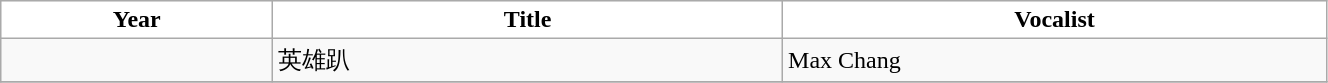<table class="wikitable" width="70%">
<tr style="background:#FFF; color:#000" align=center>
<td style="width:8%"><strong>Year</strong></td>
<td style="width:15%"><strong>Title</strong></td>
<td style="width:16%"><strong>Vocalist</strong></td>
</tr>
<tr>
<td></td>
<td>英雄趴</td>
<td>Max Chang</td>
</tr>
<tr>
</tr>
</table>
